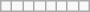<table class="wikitable">
<tr>
<td></td>
<td></td>
<td></td>
<td></td>
<td></td>
<td></td>
<td></td>
<td></td>
</tr>
</table>
